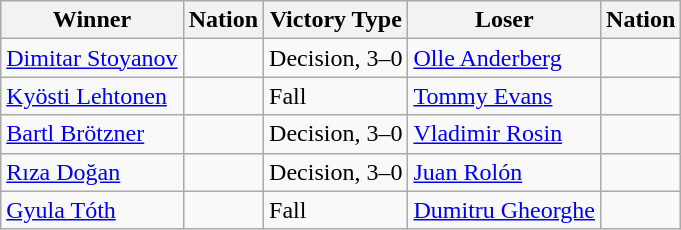<table class="wikitable sortable" style="text-align:left;">
<tr>
<th>Winner</th>
<th>Nation</th>
<th>Victory Type</th>
<th>Loser</th>
<th>Nation</th>
</tr>
<tr>
<td><a href='#'>Dimitar Stoyanov</a></td>
<td></td>
<td>Decision, 3–0</td>
<td><a href='#'>Olle Anderberg</a></td>
<td></td>
</tr>
<tr>
<td><a href='#'>Kyösti Lehtonen</a></td>
<td></td>
<td>Fall</td>
<td><a href='#'>Tommy Evans</a></td>
<td></td>
</tr>
<tr>
<td><a href='#'>Bartl Brötzner</a></td>
<td></td>
<td>Decision, 3–0</td>
<td><a href='#'>Vladimir Rosin</a></td>
<td></td>
</tr>
<tr>
<td><a href='#'>Rıza Doğan</a></td>
<td></td>
<td>Decision, 3–0</td>
<td><a href='#'>Juan Rolón</a></td>
<td></td>
</tr>
<tr>
<td><a href='#'>Gyula Tóth</a></td>
<td></td>
<td>Fall</td>
<td><a href='#'>Dumitru Gheorghe</a></td>
<td></td>
</tr>
</table>
